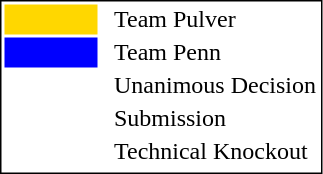<table style="border:1px solid black;" align=left>
<tr>
<td style="background:gold; width:40px;"></td>
<td> </td>
<td>Team Pulver</td>
</tr>
<tr>
<td style="background:blue; width:40px;"></td>
<td> </td>
<td>Team Penn</td>
</tr>
<tr>
<td style="width:60px;"></td>
<td> </td>
<td>Unanimous Decision</td>
</tr>
<tr>
<td style="width:60px;"></td>
<td> </td>
<td>Submission</td>
</tr>
<tr>
<td style="width:60px;"></td>
<td> </td>
<td>Technical Knockout</td>
</tr>
<tr>
</tr>
</table>
